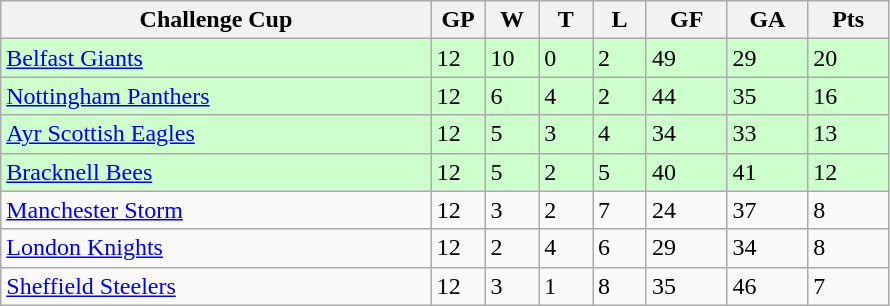<table class="wikitable">
<tr>
<th width="40%">Challenge Cup</th>
<th width="5%">GP</th>
<th width="5%">W</th>
<th width="5%">T</th>
<th width="5%">L</th>
<th width="7.5%">GF</th>
<th width="7.5%">GA</th>
<th width="7.5%">Pts</th>
</tr>
<tr bgcolor="#CCFFCC">
<td><a href='#'>Belfast Giants</a></td>
<td>12</td>
<td>10</td>
<td>0</td>
<td>2</td>
<td>49</td>
<td>29</td>
<td>20</td>
</tr>
<tr bgcolor="#CCFFCC">
<td><a href='#'>Nottingham Panthers</a></td>
<td>12</td>
<td>6</td>
<td>4</td>
<td>2</td>
<td>44</td>
<td>35</td>
<td>16</td>
</tr>
<tr bgcolor="#CCFFCC">
<td><a href='#'>Ayr Scottish Eagles</a></td>
<td>12</td>
<td>5</td>
<td>3</td>
<td>4</td>
<td>34</td>
<td>33</td>
<td>13</td>
</tr>
<tr bgcolor="#CCFFCC">
<td><a href='#'>Bracknell Bees</a></td>
<td>12</td>
<td>5</td>
<td>2</td>
<td>5</td>
<td>40</td>
<td>41</td>
<td>12</td>
</tr>
<tr>
<td><a href='#'>Manchester Storm</a></td>
<td>12</td>
<td>3</td>
<td>2</td>
<td>7</td>
<td>24</td>
<td>37</td>
<td>8</td>
</tr>
<tr>
<td><a href='#'>London Knights</a></td>
<td>12</td>
<td>2</td>
<td>4</td>
<td>6</td>
<td>29</td>
<td>34</td>
<td>8</td>
</tr>
<tr>
<td><a href='#'>Sheffield Steelers</a></td>
<td>12</td>
<td>3</td>
<td>1</td>
<td>8</td>
<td>35</td>
<td>46</td>
<td>7</td>
</tr>
</table>
